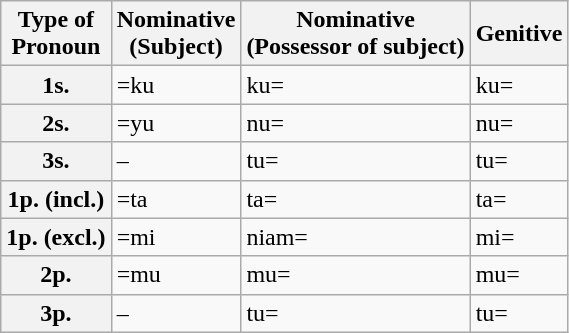<table class="wikitable">
<tr>
<th>Type of<br> Pronoun</th>
<th c=01>Nominative<br> (Subject)</th>
<th c=02>Nominative<br> (Possessor of subject)</th>
<th c=03>Genitive</th>
</tr>
<tr>
<th>1s.</th>
<td c=01>=ku</td>
<td c=02>ku=</td>
<td c=03>ku=</td>
</tr>
<tr>
<th>2s.</th>
<td c=01>=yu</td>
<td c=02>nu=</td>
<td c=03>nu=</td>
</tr>
<tr>
<th>3s.</th>
<td c=01>–</td>
<td c=02>tu=</td>
<td c=03>tu=</td>
</tr>
<tr>
<th>1p. (incl.)</th>
<td c=01>=ta</td>
<td c=02>ta=</td>
<td c=03>ta=</td>
</tr>
<tr>
<th>1p. (excl.)</th>
<td c=01>=mi</td>
<td c=02>niam=</td>
<td c=03>mi=</td>
</tr>
<tr>
<th>2p.</th>
<td c=01>=mu</td>
<td c=02>mu=</td>
<td c=03>mu=</td>
</tr>
<tr>
<th>3p.</th>
<td c=01>–</td>
<td c=02>tu=</td>
<td c=03>tu=</td>
</tr>
</table>
